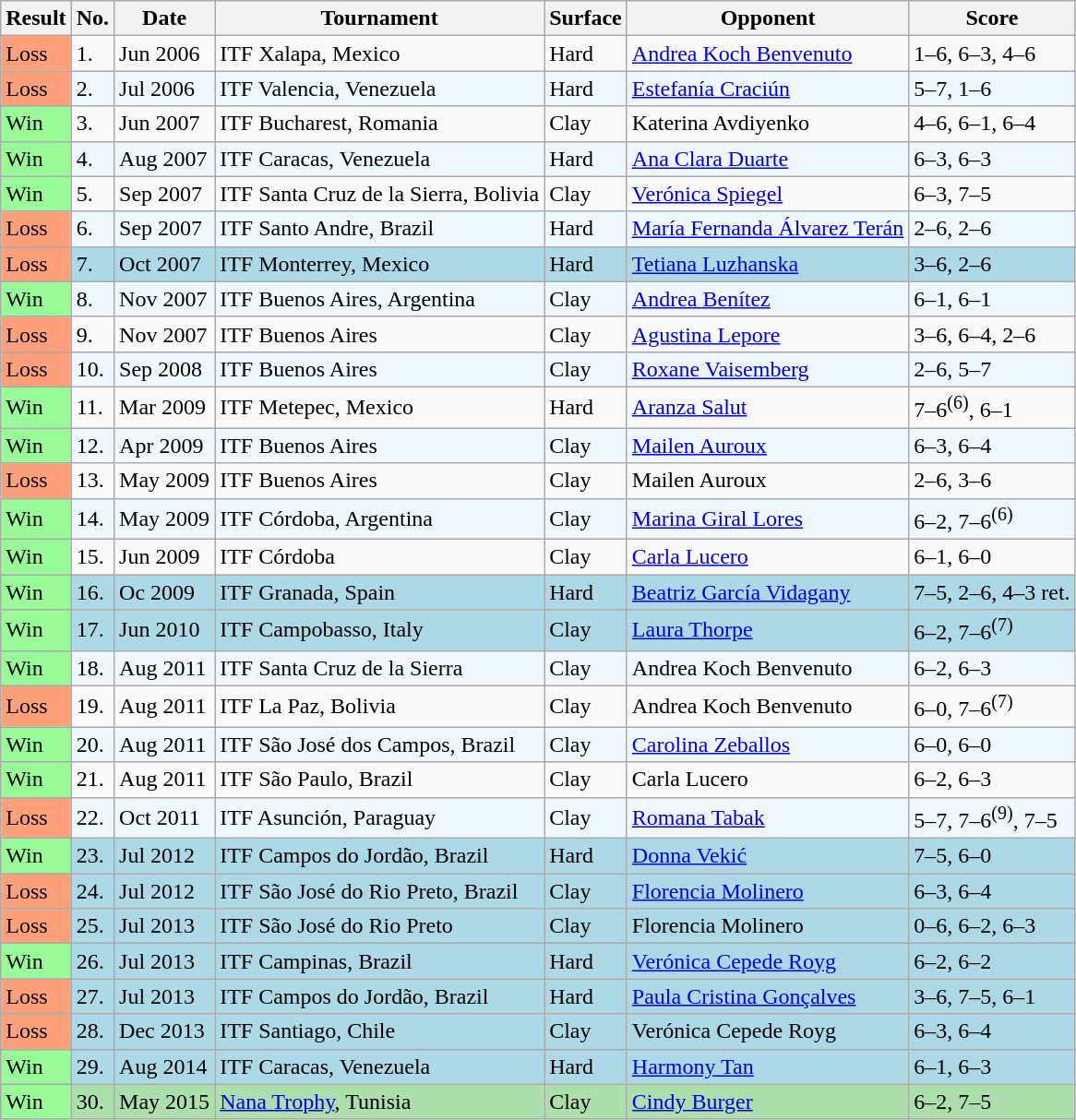<table class="sortable wikitable">
<tr>
<th>Result</th>
<th class="unsortable">No.</th>
<th>Date</th>
<th>Tournament</th>
<th>Surface</th>
<th>Opponent</th>
<th class="unsortable">Score</th>
</tr>
<tr>
<td style="background:#ffa07a;">Loss</td>
<td>1.</td>
<td>Jun 2006</td>
<td>ITF Xalapa, Mexico</td>
<td>Hard</td>
<td> <a href='#'>Andrea Koch Benvenuto</a></td>
<td>1–6, 6–3, 4–6</td>
</tr>
<tr style="background:#f0f8ff;">
<td style="background:#ffa07a;">Loss</td>
<td>2.</td>
<td>Jul 2006</td>
<td>ITF Valencia, Venezuela</td>
<td>Hard</td>
<td> <a href='#'>Estefanía Craciún</a></td>
<td>5–7, 1–6</td>
</tr>
<tr>
<td style="background:#98fb98;">Win</td>
<td>3.</td>
<td>Jun 2007</td>
<td>ITF Bucharest, Romania</td>
<td>Clay</td>
<td> Katerina Avdiyenko</td>
<td>4–6, 6–1, 6–4</td>
</tr>
<tr style="background:#f0f8ff;">
<td style="background:#98fb98;">Win</td>
<td>4.</td>
<td>Aug 2007</td>
<td>ITF Caracas, Venezuela</td>
<td>Hard</td>
<td> <a href='#'>Ana Clara Duarte</a></td>
<td>6–3, 6–3</td>
</tr>
<tr>
<td style="background:#98fb98;">Win</td>
<td>5.</td>
<td>Sep 2007</td>
<td>ITF Santa Cruz de la Sierra, Bolivia</td>
<td>Clay</td>
<td> <a href='#'>Verónica Spiegel</a></td>
<td>6–3, 7–5</td>
</tr>
<tr style="background:#f0f8ff;">
<td style="background:#ffa07a;">Loss</td>
<td>6.</td>
<td>Sep 2007</td>
<td>ITF Santo Andre, Brazil</td>
<td>Hard</td>
<td> <a href='#'>María Fernanda Álvarez Terán</a></td>
<td>2–6, 2–6</td>
</tr>
<tr style="background:lightblue;">
<td style="background:#ffa07a;">Loss</td>
<td>7.</td>
<td>Oct 2007</td>
<td>ITF Monterrey, Mexico</td>
<td>Hard</td>
<td> <a href='#'>Tetiana Luzhanska</a></td>
<td>3–6, 2–6</td>
</tr>
<tr style="background:#f0f8ff;">
<td style="background:#98fb98;">Win</td>
<td>8.</td>
<td>Nov 2007</td>
<td>ITF Buenos Aires, Argentina</td>
<td>Clay</td>
<td> <a href='#'>Andrea Benítez</a></td>
<td>6–1, 6–1</td>
</tr>
<tr>
<td style="background:#ffa07a;">Loss</td>
<td>9.</td>
<td>Nov 2007</td>
<td>ITF Buenos Aires</td>
<td>Clay</td>
<td> <a href='#'>Agustina Lepore</a></td>
<td>3–6, 6–4, 2–6</td>
</tr>
<tr style="background:#f0f8ff;">
<td style="background:#ffa07a;">Loss</td>
<td>10.</td>
<td>Sep 2008</td>
<td>ITF Buenos Aires</td>
<td>Clay</td>
<td> <a href='#'>Roxane Vaisemberg</a></td>
<td>2–6, 5–7</td>
</tr>
<tr>
<td style="background:#98fb98;">Win</td>
<td>11.</td>
<td>Mar 2009</td>
<td>ITF Metepec, Mexico</td>
<td>Hard</td>
<td> <a href='#'>Aranza Salut</a></td>
<td>7–6<sup>(6)</sup>, 6–1</td>
</tr>
<tr style="background:#f0f8ff;">
<td style="background:#98fb98;">Win</td>
<td>12.</td>
<td>Apr 2009</td>
<td>ITF Buenos Aires</td>
<td>Clay</td>
<td> <a href='#'>Mailen Auroux</a></td>
<td>6–3, 6–4</td>
</tr>
<tr>
<td style="background:#ffa07a;">Loss</td>
<td>13.</td>
<td>May 2009</td>
<td>ITF Buenos Aires</td>
<td>Clay</td>
<td> Mailen Auroux</td>
<td>2–6, 3–6</td>
</tr>
<tr style="background:#f0f8ff;">
<td style="background:#98fb98;">Win</td>
<td>14.</td>
<td>May 2009</td>
<td>ITF Córdoba, Argentina</td>
<td>Clay</td>
<td> <a href='#'>Marina Giral Lores</a></td>
<td>6–2, 7–6<sup>(6)</sup></td>
</tr>
<tr>
<td style="background:#98fb98;">Win</td>
<td>15.</td>
<td>Jun 2009</td>
<td>ITF Córdoba</td>
<td>Clay</td>
<td> <a href='#'>Carla Lucero</a></td>
<td>6–1, 6–0</td>
</tr>
<tr style="background:lightblue;">
<td style="background:#98fb98;">Win</td>
<td>16.</td>
<td>Oc 2009</td>
<td>ITF Granada, Spain</td>
<td>Hard</td>
<td> <a href='#'>Beatriz García Vidagany</a></td>
<td>7–5, 2–6, 4–3 ret.</td>
</tr>
<tr style="background:lightblue;">
<td style="background:#98fb98;">Win</td>
<td>17.</td>
<td>Jun 2010</td>
<td>ITF Campobasso, Italy</td>
<td>Clay</td>
<td> <a href='#'>Laura Thorpe</a></td>
<td>6–2, 7–6<sup>(7)</sup></td>
</tr>
<tr style="background:#f0f8ff;">
<td style="background:#98fb98;">Win</td>
<td>18.</td>
<td>Aug 2011</td>
<td>ITF Santa Cruz de la Sierra</td>
<td>Clay</td>
<td> Andrea Koch Benvenuto</td>
<td>6–2, 6–3</td>
</tr>
<tr>
<td style="background:#ffa07a;">Loss</td>
<td>19.</td>
<td>Aug 2011</td>
<td>ITF La Paz, Bolivia</td>
<td>Clay</td>
<td> Andrea Koch Benvenuto</td>
<td>6–0, 7–6<sup>(7)</sup></td>
</tr>
<tr style="background:#f0f8ff;">
<td style="background:#98fb98;">Win</td>
<td>20.</td>
<td>Aug 2011</td>
<td>ITF São José dos Campos, Brazil</td>
<td>Clay</td>
<td> <a href='#'>Carolina Zeballos</a></td>
<td>6–0, 6–0</td>
</tr>
<tr>
<td style="background:#98fb98;">Win</td>
<td>21.</td>
<td>Aug 2011</td>
<td>ITF São Paulo, Brazil</td>
<td>Clay</td>
<td> Carla Lucero</td>
<td>6–2, 6–3</td>
</tr>
<tr style="background:#f0f8ff;">
<td style="background:#ffa07a;">Loss</td>
<td>22.</td>
<td>Oct 2011</td>
<td>ITF Asunción, Paraguay</td>
<td>Clay</td>
<td> <a href='#'>Romana Tabak</a></td>
<td>5–7, 7–6<sup>(9)</sup>, 7–5</td>
</tr>
<tr style="background:lightblue;">
<td style="background:#98fb98;">Win</td>
<td>23.</td>
<td>Jul 2012</td>
<td>ITF Campos do Jordão, Brazil</td>
<td>Hard</td>
<td> <a href='#'>Donna Vekić</a></td>
<td>7–5, 6–0</td>
</tr>
<tr style="background:lightblue;">
<td style="background:#ffa07a;">Loss</td>
<td>24.</td>
<td>Jul 2012</td>
<td>ITF São José do Rio Preto, Brazil</td>
<td>Clay</td>
<td> <a href='#'>Florencia Molinero</a></td>
<td>6–3, 6–4</td>
</tr>
<tr style="background:lightblue;">
<td style="background:#ffa07a;">Loss</td>
<td>25.</td>
<td>Jul 2013</td>
<td>ITF São José do Rio Preto</td>
<td>Clay</td>
<td> Florencia Molinero</td>
<td>0–6, 6–2, 6–3</td>
</tr>
<tr style="background:lightblue;">
<td style="background:#98fb98;">Win</td>
<td>26.</td>
<td>Jul 2013</td>
<td>ITF Campinas, Brazil</td>
<td>Hard</td>
<td> <a href='#'>Verónica Cepede Royg</a></td>
<td>6–2, 6–2</td>
</tr>
<tr style="background:lightblue;">
<td style="background:#ffa07a;">Loss</td>
<td>27.</td>
<td>Jul 2013</td>
<td>ITF Campos do Jordão, Brazil</td>
<td>Hard</td>
<td> <a href='#'>Paula Cristina Gonçalves</a></td>
<td>3–6, 7–5, 6–1</td>
</tr>
<tr style="background:lightblue;">
<td style="background:#ffa07a;">Loss</td>
<td>28.</td>
<td>Dec 2013</td>
<td>ITF Santiago, Chile</td>
<td>Clay</td>
<td> Verónica Cepede Royg</td>
<td>6–3, 6–4</td>
</tr>
<tr style="background:lightblue;">
<td style="background:#98fb98;">Win</td>
<td>29.</td>
<td>Aug 2014</td>
<td>ITF Caracas, Venezuela</td>
<td>Hard</td>
<td> <a href='#'>Harmony Tan</a></td>
<td>6–1, 6–3</td>
</tr>
<tr style="background:#addfad;">
<td style="background:#98fb98;">Win</td>
<td>30.</td>
<td>May 2015</td>
<td><a href='#'>Nana Trophy</a>, Tunisia</td>
<td>Clay</td>
<td> <a href='#'>Cindy Burger</a></td>
<td>6–2, 7–5</td>
</tr>
</table>
